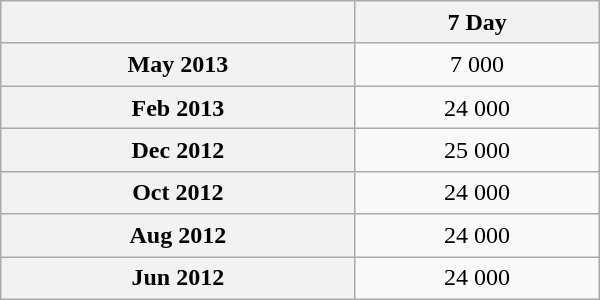<table class="wikitable sortable" style="text-align:center; width:400px; height:200px;">
<tr>
<th></th>
<th>7 Day</th>
</tr>
<tr>
<th scope="row">May 2013</th>
<td>7 000</td>
</tr>
<tr>
<th scope="row">Feb 2013</th>
<td>24 000</td>
</tr>
<tr>
<th scope="row">Dec 2012</th>
<td>25 000</td>
</tr>
<tr>
<th scope="row">Oct 2012</th>
<td>24 000</td>
</tr>
<tr>
<th scope="row">Aug 2012</th>
<td>24 000</td>
</tr>
<tr>
<th scope="row">Jun 2012</th>
<td>24 000</td>
</tr>
</table>
